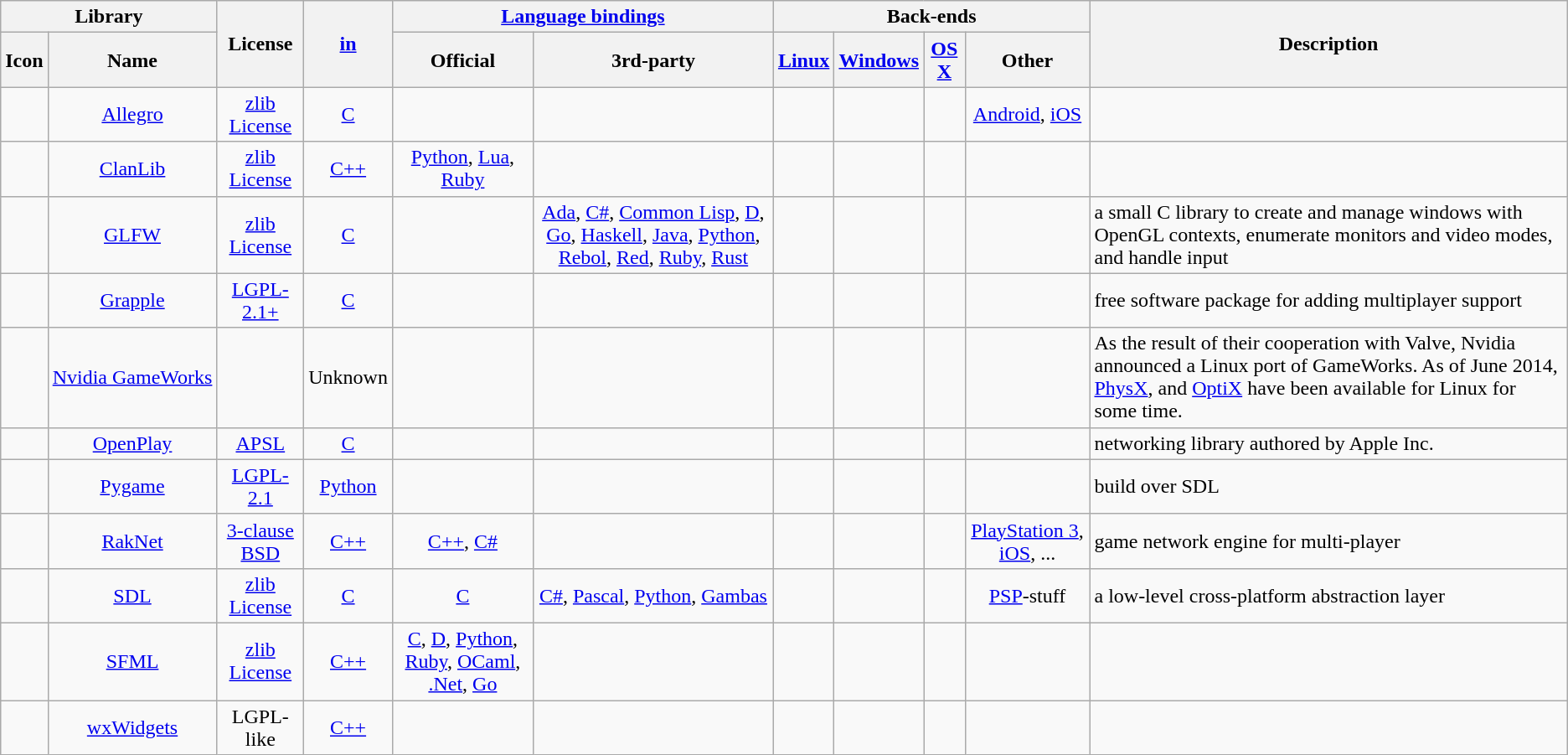<table class="wikitable sortable" style="text-align: center">
<tr>
<th colspan="2">Library</th>
<th rowspan="2">License</th>
<th rowspan="2"><a href='#'>in</a></th>
<th colspan="2"><a href='#'>Language bindings</a></th>
<th colspan="4">Back-ends</th>
<th rowspan="2">Description</th>
</tr>
<tr>
<th>Icon</th>
<th>Name</th>
<th>Official</th>
<th>3rd-party</th>
<th><a href='#'>Linux</a></th>
<th><a href='#'>Windows</a></th>
<th><a href='#'>OS X</a></th>
<th>Other</th>
</tr>
<tr>
<td></td>
<td><a href='#'>Allegro</a></td>
<td><a href='#'>zlib License</a></td>
<td><a href='#'>C</a></td>
<td></td>
<td></td>
<td></td>
<td></td>
<td></td>
<td><a href='#'>Android</a>, <a href='#'>iOS</a></td>
<td style="text-align: left"></td>
</tr>
<tr>
<td></td>
<td><a href='#'>ClanLib</a></td>
<td><a href='#'>zlib License</a></td>
<td><a href='#'>C++</a></td>
<td><a href='#'>Python</a>, <a href='#'>Lua</a>, <a href='#'>Ruby</a></td>
<td></td>
<td></td>
<td></td>
<td></td>
<td></td>
<td style="text-align: left"></td>
</tr>
<tr>
<td></td>
<td><a href='#'>GLFW</a></td>
<td><a href='#'>zlib License</a></td>
<td><a href='#'>C</a></td>
<td></td>
<td><a href='#'>Ada</a>, <a href='#'>C#</a>, <a href='#'>Common Lisp</a>, <a href='#'>D</a>, <a href='#'>Go</a>, <a href='#'>Haskell</a>, <a href='#'>Java</a>, <a href='#'>Python</a>, <a href='#'>Rebol</a>, <a href='#'>Red</a>, <a href='#'>Ruby</a>, <a href='#'>Rust</a></td>
<td></td>
<td></td>
<td></td>
<td></td>
<td style="text-align: left">a small C library to create and manage windows with OpenGL contexts, enumerate monitors and video modes, and handle input</td>
</tr>
<tr>
<td></td>
<td><a href='#'>Grapple</a></td>
<td><a href='#'>LGPL-2.1+</a></td>
<td><a href='#'>C</a></td>
<td></td>
<td></td>
<td></td>
<td></td>
<td></td>
<td></td>
<td style="text-align: left">free software package for adding multiplayer support</td>
</tr>
<tr>
<td></td>
<td><a href='#'>Nvidia&nbsp;GameWorks</a></td>
<td></td>
<td>Unknown</td>
<td></td>
<td></td>
<td></td>
<td></td>
<td></td>
<td></td>
<td style="text-align: left">As the result of their cooperation with Valve, Nvidia announced a Linux port of GameWorks. As of June 2014, <a href='#'>PhysX</a>, and <a href='#'>OptiX</a> have been available for Linux for some time.</td>
</tr>
<tr>
<td></td>
<td><a href='#'>OpenPlay</a></td>
<td><a href='#'>APSL</a></td>
<td><a href='#'>C</a></td>
<td></td>
<td></td>
<td></td>
<td></td>
<td></td>
<td></td>
<td style="text-align: left">networking library authored by Apple Inc.</td>
</tr>
<tr>
<td></td>
<td><a href='#'>Pygame</a></td>
<td><a href='#'>LGPL-2.1</a></td>
<td><a href='#'>Python</a></td>
<td></td>
<td></td>
<td></td>
<td></td>
<td></td>
<td></td>
<td style="text-align: left">build over SDL</td>
</tr>
<tr>
<td></td>
<td><a href='#'>RakNet</a></td>
<td><a href='#'>3-clause BSD</a></td>
<td><a href='#'>C++</a></td>
<td><a href='#'>C++</a>, <a href='#'>C#</a></td>
<td></td>
<td></td>
<td></td>
<td></td>
<td><a href='#'>PlayStation 3</a>, <a href='#'>iOS</a>, ...</td>
<td style="text-align: left">game network engine for multi-player</td>
</tr>
<tr>
<td></td>
<td><a href='#'>SDL</a></td>
<td><a href='#'>zlib License</a></td>
<td><a href='#'>C</a></td>
<td><a href='#'>C</a></td>
<td><a href='#'>C#</a>, <a href='#'>Pascal</a>, <a href='#'>Python</a>, <a href='#'>Gambas</a></td>
<td></td>
<td></td>
<td></td>
<td><a href='#'>PSP</a>-stuff</td>
<td style="text-align: left">a low-level cross-platform abstraction layer</td>
</tr>
<tr>
<td></td>
<td><a href='#'>SFML</a></td>
<td><a href='#'>zlib License</a></td>
<td><a href='#'>C++</a></td>
<td><a href='#'>C</a>, <a href='#'>D</a>, <a href='#'>Python</a>, <a href='#'>Ruby</a>, <a href='#'>OCaml</a>, <a href='#'>.Net</a>, <a href='#'>Go</a></td>
<td></td>
<td></td>
<td></td>
<td></td>
<td></td>
<td style="text-align: left"></td>
</tr>
<tr>
<td></td>
<td><a href='#'>wxWidgets</a></td>
<td>LGPL-like</td>
<td><a href='#'>C++</a></td>
<td></td>
<td></td>
<td></td>
<td></td>
<td></td>
<td></td>
<td style="text-align: left"></td>
</tr>
</table>
